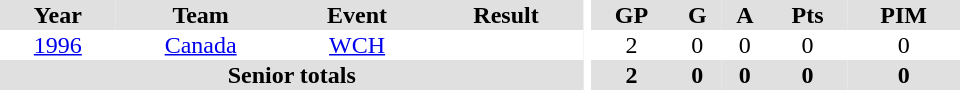<table border="0" cellpadding="1" cellspacing="0" ID="Table3" style="text-align:center; width:40em">
<tr ALIGN="center" bgcolor="#e0e0e0">
<th>Year</th>
<th>Team</th>
<th>Event</th>
<th>Result</th>
<th rowspan="99" bgcolor="#ffffff"></th>
<th>GP</th>
<th>G</th>
<th>A</th>
<th>Pts</th>
<th>PIM</th>
</tr>
<tr>
<td><a href='#'>1996</a></td>
<td><a href='#'>Canada</a></td>
<td><a href='#'>WCH</a></td>
<td></td>
<td>2</td>
<td>0</td>
<td>0</td>
<td>0</td>
<td>0</td>
</tr>
<tr bgcolor="#e0e0e0">
<th colspan="4">Senior totals</th>
<th>2</th>
<th>0</th>
<th>0</th>
<th>0</th>
<th>0</th>
</tr>
</table>
